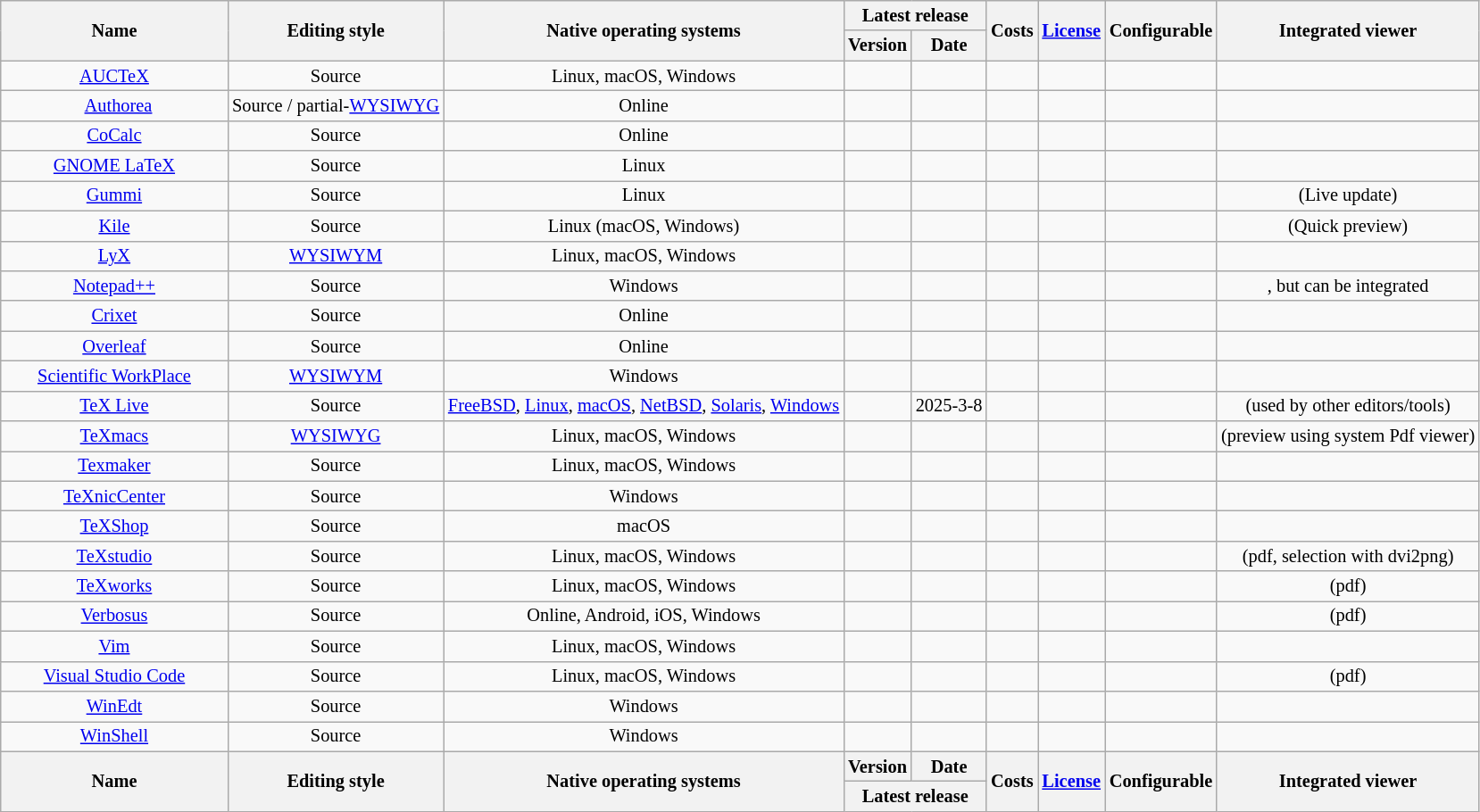<table class="wikitable sortable" style="text-align: center; font-size: 85%; width: auto; table-layout: fixed;">
<tr>
<th rowspan="2" style="width: 12em">Name</th>
<th rowspan="2">Editing style </th>
<th rowspan="2">Native operating systems</th>
<th colspan="2">Latest release</th>
<th rowspan="2">Costs</th>
<th rowspan="2"><a href='#'>License</a></th>
<th rowspan="2">Configurable</th>
<th rowspan="2">Integrated viewer</th>
</tr>
<tr>
<th class=sticky-table-none data-sort-type="number">Version</th>
<th>Date</th>
</tr>
<tr>
<td><a href='#'>AUCTeX</a></td>
<td>Source</td>
<td>Linux, macOS, Windows</td>
<td></td>
<td></td>
<td></td>
<td></td>
<td></td>
<td><br></td>
</tr>
<tr>
<td>  <a href='#'>Authorea</a></td>
<td>Source / partial-<a href='#'>WYSIWYG</a></td>
<td>Online</td>
<td></td>
<td></td>
<td></td>
<td></td>
<td></td>
<td><br></td>
</tr>
<tr>
<td><a href='#'>CoCalc</a></td>
<td>Source</td>
<td>Online</td>
<td></td>
<td></td>
<td></td>
<td></td>
<td></td>
<td><br></td>
</tr>
<tr>
<td><a href='#'>GNOME LaTeX</a></td>
<td>Source</td>
<td>Linux</td>
<td></td>
<td></td>
<td></td>
<td></td>
<td></td>
<td><br></td>
</tr>
<tr>
<td><a href='#'>Gummi</a></td>
<td>Source</td>
<td>Linux</td>
<td></td>
<td></td>
<td></td>
<td></td>
<td></td>
<td> (Live update)<br></td>
</tr>
<tr>
<td><a href='#'>Kile</a></td>
<td>Source</td>
<td>Linux (macOS, Windows)</td>
<td></td>
<td></td>
<td></td>
<td></td>
<td></td>
<td> (Quick preview)<br></td>
</tr>
<tr>
<td><a href='#'>LyX</a></td>
<td><a href='#'>WYSIWYM</a></td>
<td>Linux, macOS, Windows</td>
<td></td>
<td></td>
<td></td>
<td></td>
<td></td>
<td><br></td>
</tr>
<tr>
<td><a href='#'>Notepad++</a></td>
<td>Source</td>
<td>Windows</td>
<td></td>
<td></td>
<td></td>
<td></td>
<td></td>
<td>, but can be integrated <br></td>
</tr>
<tr>
<td><a href='#'>Crixet</a></td>
<td>Source</td>
<td>Online</td>
<td></td>
<td></td>
<td></td>
<td></td>
<td></td>
<td><br></td>
</tr>
<tr>
<td><a href='#'>Overleaf</a></td>
<td>Source</td>
<td>Online</td>
<td></td>
<td></td>
<td></td>
<td></td>
<td></td>
<td><br></td>
</tr>
<tr>
<td><a href='#'>Scientific WorkPlace</a></td>
<td><a href='#'>WYSIWYM</a></td>
<td>Windows</td>
<td></td>
<td></td>
<td></td>
<td></td>
<td></td>
<td><br></td>
</tr>
<tr>
<td><a href='#'>TeX Live</a></td>
<td>Source</td>
<td><a href='#'>FreeBSD</a>, <a href='#'>Linux</a>, <a href='#'>macOS</a>, <a href='#'>NetBSD</a>, <a href='#'>Solaris</a>, <a href='#'>Windows</a></td>
<td></td>
<td>2025-3-8</td>
<td></td>
<td></td>
<td></td>
<td> (used by other editors/tools)<br></td>
</tr>
<tr>
<td><a href='#'>TeXmacs</a></td>
<td><a href='#'>WYSIWYG</a></td>
<td>Linux, macOS, Windows</td>
<td></td>
<td></td>
<td></td>
<td></td>
<td></td>
<td> (preview using system Pdf viewer)<br></td>
</tr>
<tr>
<td><a href='#'>Texmaker</a></td>
<td>Source</td>
<td>Linux, macOS, Windows</td>
<td></td>
<td></td>
<td></td>
<td></td>
<td></td>
<td><br></td>
</tr>
<tr>
<td><a href='#'>TeXnicCenter</a></td>
<td>Source</td>
<td>Windows</td>
<td></td>
<td></td>
<td></td>
<td></td>
<td></td>
<td><br></td>
</tr>
<tr>
<td><a href='#'>TeXShop</a></td>
<td>Source</td>
<td>macOS</td>
<td></td>
<td></td>
<td></td>
<td></td>
<td></td>
<td><br></td>
</tr>
<tr>
<td><a href='#'>TeXstudio</a></td>
<td>Source</td>
<td>Linux, macOS, Windows</td>
<td></td>
<td></td>
<td></td>
<td></td>
<td></td>
<td> (pdf, selection with dvi2png)<br></td>
</tr>
<tr>
<td><a href='#'>TeXworks</a></td>
<td>Source</td>
<td>Linux, macOS, Windows</td>
<td></td>
<td></td>
<td></td>
<td></td>
<td></td>
<td> (pdf)<br></td>
</tr>
<tr>
<td><a href='#'>Verbosus</a></td>
<td>Source</td>
<td>Online, Android, iOS, Windows</td>
<td></td>
<td></td>
<td></td>
<td></td>
<td></td>
<td> (pdf)<br></td>
</tr>
<tr>
<td><a href='#'>Vim</a></td>
<td>Source</td>
<td>Linux, macOS, Windows</td>
<td></td>
<td></td>
<td></td>
<td></td>
<td></td>
<td></td>
</tr>
<tr>
<td><a href='#'>Visual Studio Code</a></td>
<td>Source</td>
<td>Linux, macOS, Windows</td>
<td></td>
<td></td>
<td></td>
<td></td>
<td></td>
<td> (pdf) <br></td>
</tr>
<tr>
<td><a href='#'>WinEdt</a></td>
<td>Source</td>
<td>Windows</td>
<td></td>
<td></td>
<td></td>
<td></td>
<td></td>
<td><br></td>
</tr>
<tr>
<td><a href='#'>WinShell</a></td>
<td>Source</td>
<td>Windows</td>
<td></td>
<td></td>
<td></td>
<td></td>
<td></td>
<td><br></td>
</tr>
<tr class="sortbottom">
<th style="width: 12em" rowspan="2">Name</th>
<th rowspan="2">Editing style</th>
<th rowspan="2">Native operating systems</th>
<th>Version</th>
<th>Date</th>
<th rowspan="2">Costs</th>
<th rowspan="2"><a href='#'>License</a></th>
<th rowspan="2">Configurable</th>
<th rowspan="2">Integrated viewer</th>
</tr>
<tr>
<th colspan="2">Latest release</th>
</tr>
</table>
